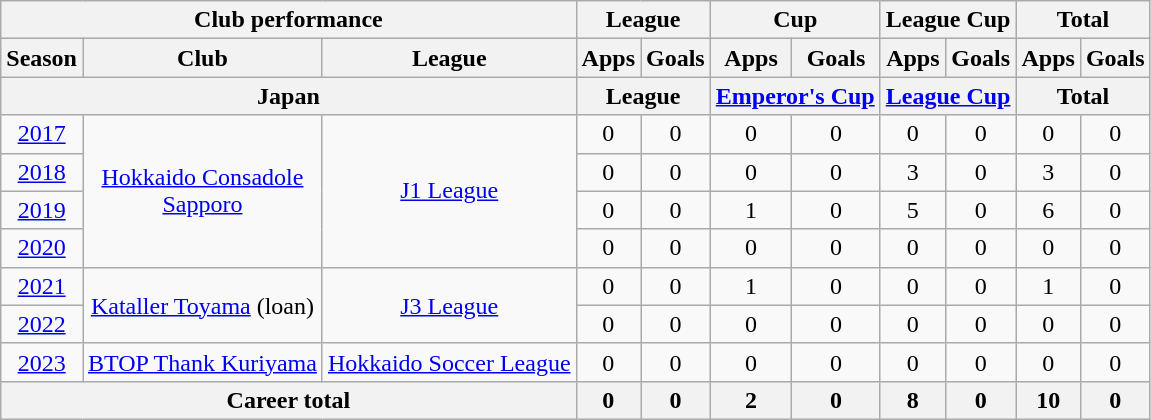<table class="wikitable" style="text-align:center;">
<tr>
<th colspan=3>Club performance</th>
<th colspan=2>League</th>
<th colspan=2>Cup</th>
<th colspan=2>League Cup</th>
<th colspan=2>Total</th>
</tr>
<tr>
<th>Season</th>
<th>Club</th>
<th>League</th>
<th>Apps</th>
<th>Goals</th>
<th>Apps</th>
<th>Goals</th>
<th>Apps</th>
<th>Goals</th>
<th>Apps</th>
<th>Goals</th>
</tr>
<tr>
<th colspan=3>Japan</th>
<th colspan=2>League</th>
<th colspan=2><a href='#'>Emperor's Cup</a></th>
<th colspan=2><a href='#'>League Cup</a></th>
<th colspan=2>Total</th>
</tr>
<tr>
<td><a href='#'>2017</a></td>
<td rowspan="4"><a href='#'>Hokkaido Consadole<br>Sapporo</a></td>
<td rowspan="4"><a href='#'>J1 League</a></td>
<td>0</td>
<td>0</td>
<td>0</td>
<td>0</td>
<td>0</td>
<td>0</td>
<td>0</td>
<td>0</td>
</tr>
<tr>
<td><a href='#'>2018</a></td>
<td>0</td>
<td>0</td>
<td>0</td>
<td>0</td>
<td>3</td>
<td>0</td>
<td>3</td>
<td>0</td>
</tr>
<tr>
<td><a href='#'>2019</a></td>
<td>0</td>
<td>0</td>
<td>1</td>
<td>0</td>
<td>5</td>
<td>0</td>
<td>6</td>
<td>0</td>
</tr>
<tr>
<td><a href='#'>2020</a></td>
<td>0</td>
<td>0</td>
<td>0</td>
<td>0</td>
<td>0</td>
<td>0</td>
<td>0</td>
<td>0</td>
</tr>
<tr>
<td><a href='#'>2021</a></td>
<td rowspan="2"><a href='#'>Kataller Toyama</a> (loan)</td>
<td rowspan="2"><a href='#'>J3 League</a></td>
<td>0</td>
<td>0</td>
<td>1</td>
<td>0</td>
<td>0</td>
<td>0</td>
<td>1</td>
<td>0</td>
</tr>
<tr>
<td><a href='#'>2022</a></td>
<td>0</td>
<td>0</td>
<td>0</td>
<td>0</td>
<td>0</td>
<td>0</td>
<td>0</td>
<td>0</td>
</tr>
<tr>
<td><a href='#'>2023</a></td>
<td><a href='#'>BTOP Thank Kuriyama</a></td>
<td><a href='#'>Hokkaido Soccer League</a></td>
<td>0</td>
<td>0</td>
<td>0</td>
<td>0</td>
<td>0</td>
<td>0</td>
<td>0</td>
<td>0</td>
</tr>
<tr>
<th colspan=3>Career total</th>
<th>0</th>
<th>0</th>
<th>2</th>
<th>0</th>
<th>8</th>
<th>0</th>
<th>10</th>
<th>0</th>
</tr>
</table>
